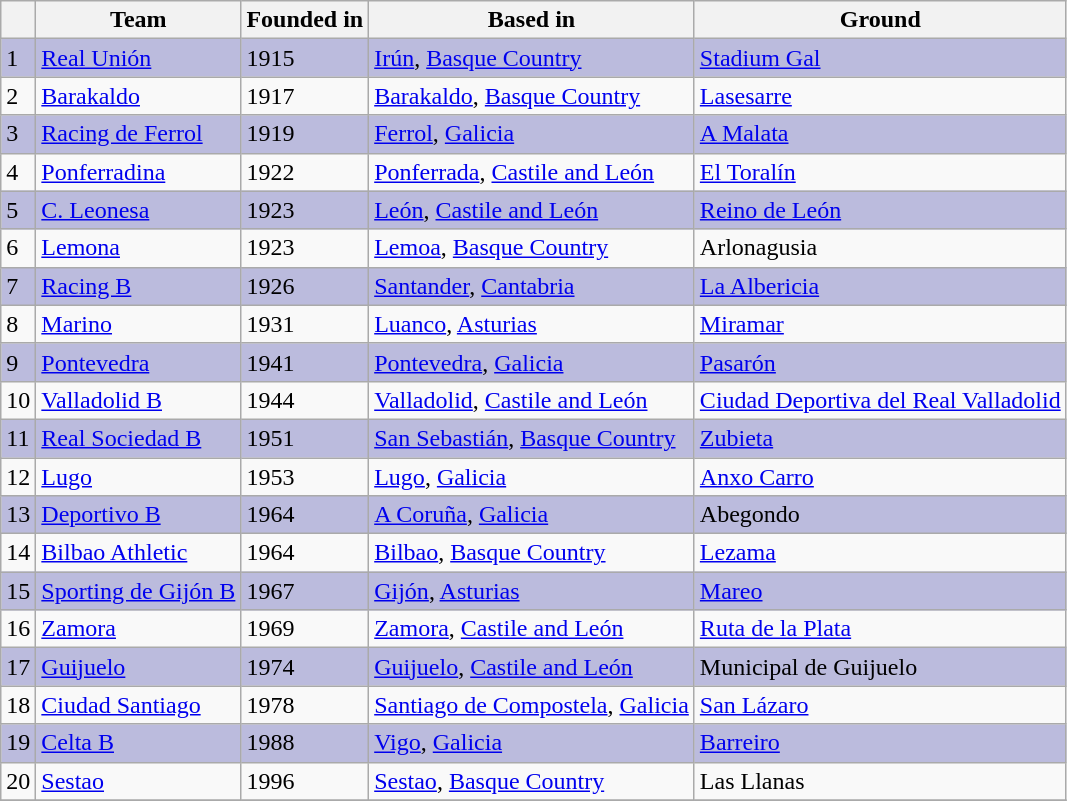<table class="wikitable">
<tr>
<th></th>
<th>Team</th>
<th>Founded in</th>
<th>Based in</th>
<th>Ground</th>
</tr>
<tr style="background:#BBBBDD;">
<td>1</td>
<td><a href='#'>Real Unión</a></td>
<td>1915</td>
<td><a href='#'>Irún</a>, <a href='#'>Basque Country</a></td>
<td><a href='#'>Stadium Gal</a></td>
</tr>
<tr>
<td>2</td>
<td><a href='#'>Barakaldo</a></td>
<td>1917</td>
<td><a href='#'>Barakaldo</a>, <a href='#'>Basque Country</a></td>
<td><a href='#'>Lasesarre</a></td>
</tr>
<tr style="background:#BBBBDD;">
<td>3</td>
<td><a href='#'>Racing de Ferrol</a></td>
<td>1919</td>
<td><a href='#'>Ferrol</a>,  <a href='#'>Galicia</a></td>
<td><a href='#'>A Malata</a></td>
</tr>
<tr>
<td>4</td>
<td><a href='#'>Ponferradina</a></td>
<td>1922</td>
<td><a href='#'>Ponferrada</a>, <a href='#'>Castile and León</a></td>
<td><a href='#'>El Toralín</a></td>
</tr>
<tr style="background:#BBBBDD;">
<td>5</td>
<td><a href='#'>C. Leonesa</a></td>
<td>1923</td>
<td><a href='#'>León</a>, <a href='#'>Castile and León</a></td>
<td><a href='#'>Reino de León</a></td>
</tr>
<tr>
<td>6</td>
<td><a href='#'>Lemona</a></td>
<td>1923</td>
<td><a href='#'>Lemoa</a>, <a href='#'>Basque Country</a></td>
<td>Arlonagusia</td>
</tr>
<tr style="background:#BBBBDD;">
<td>7</td>
<td><a href='#'>Racing B</a></td>
<td>1926</td>
<td><a href='#'>Santander</a>, <a href='#'>Cantabria</a></td>
<td><a href='#'>La Albericia</a></td>
</tr>
<tr>
<td>8</td>
<td><a href='#'>Marino</a></td>
<td>1931</td>
<td><a href='#'>Luanco</a>, <a href='#'>Asturias</a></td>
<td><a href='#'>Miramar</a></td>
</tr>
<tr style="background:#BBBBDD;">
<td>9</td>
<td><a href='#'>Pontevedra</a></td>
<td>1941</td>
<td><a href='#'>Pontevedra</a>, <a href='#'>Galicia</a></td>
<td><a href='#'>Pasarón</a></td>
</tr>
<tr>
<td>10</td>
<td><a href='#'>Valladolid B</a></td>
<td>1944</td>
<td><a href='#'>Valladolid</a>, <a href='#'>Castile and León</a></td>
<td><a href='#'>Ciudad Deportiva del Real Valladolid</a></td>
</tr>
<tr style="background:#BBBBDD;">
<td>11</td>
<td><a href='#'>Real Sociedad B</a></td>
<td>1951</td>
<td><a href='#'>San Sebastián</a>, <a href='#'>Basque Country</a></td>
<td><a href='#'>Zubieta</a></td>
</tr>
<tr>
<td>12</td>
<td><a href='#'>Lugo</a></td>
<td>1953</td>
<td><a href='#'>Lugo</a>, <a href='#'>Galicia</a></td>
<td><a href='#'>Anxo Carro</a></td>
</tr>
<tr style="background:#BBBBDD;">
<td>13</td>
<td><a href='#'>Deportivo B</a></td>
<td>1964</td>
<td><a href='#'>A Coruña</a>, <a href='#'>Galicia</a></td>
<td>Abegondo</td>
</tr>
<tr>
<td>14</td>
<td><a href='#'>Bilbao Athletic</a></td>
<td>1964</td>
<td><a href='#'>Bilbao</a>, <a href='#'>Basque Country</a></td>
<td><a href='#'>Lezama</a></td>
</tr>
<tr style="background:#BBBBDD;">
<td>15</td>
<td><a href='#'>Sporting de Gijón B</a></td>
<td>1967</td>
<td><a href='#'>Gijón</a>, <a href='#'>Asturias</a></td>
<td><a href='#'>Mareo</a></td>
</tr>
<tr>
<td>16</td>
<td><a href='#'>Zamora</a></td>
<td>1969</td>
<td><a href='#'>Zamora</a>, <a href='#'>Castile and León</a></td>
<td><a href='#'>Ruta de la Plata</a></td>
</tr>
<tr style="background:#BBBBDD;">
<td>17</td>
<td><a href='#'>Guijuelo</a></td>
<td>1974</td>
<td><a href='#'>Guijuelo</a>, <a href='#'>Castile and León</a></td>
<td>Municipal de Guijuelo</td>
</tr>
<tr>
<td>18</td>
<td><a href='#'>Ciudad Santiago</a></td>
<td>1978</td>
<td><a href='#'>Santiago de Compostela</a>, <a href='#'>Galicia</a></td>
<td><a href='#'>San Lázaro</a></td>
</tr>
<tr style="background:#BBBBDD;">
<td>19</td>
<td><a href='#'>Celta B</a></td>
<td>1988</td>
<td><a href='#'>Vigo</a>, <a href='#'>Galicia</a></td>
<td><a href='#'>Barreiro</a></td>
</tr>
<tr>
<td>20</td>
<td><a href='#'>Sestao</a></td>
<td>1996</td>
<td><a href='#'>Sestao</a>, <a href='#'>Basque Country</a></td>
<td>Las Llanas</td>
</tr>
<tr style="background:#BBBBDD;">
</tr>
</table>
